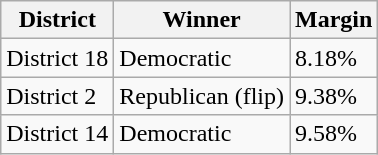<table class="wikitable sortable">
<tr>
<th>District</th>
<th>Winner</th>
<th>Margin</th>
</tr>
<tr>
<td>District 18</td>
<td data-sort-value="8.18" >Democratic</td>
<td>8.18%</td>
</tr>
<tr>
<td>District 2</td>
<td data-sort-value="9.58" >Republican (flip)</td>
<td>9.38%</td>
</tr>
<tr>
<td>District 14</td>
<td data-sort-value="9.58" >Democratic</td>
<td>9.58%</td>
</tr>
</table>
